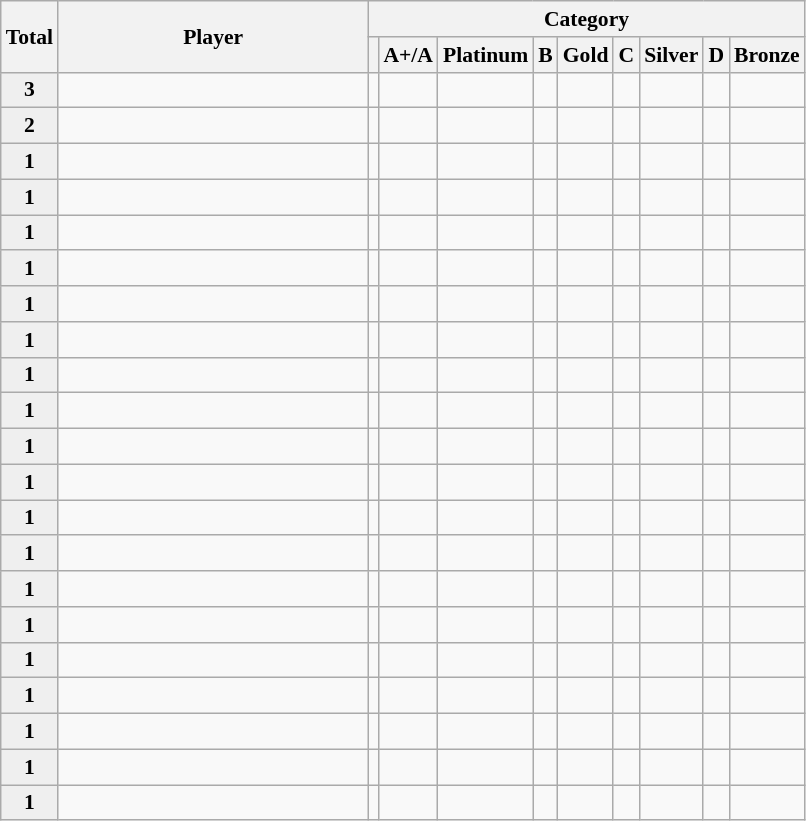<table class="sortable wikitable" style="font-size:90%">
<tr>
<th width="30" rowspan="2">Total</th>
<th width="200" rowspan="2">Player</th>
<th colspan="9">Category</th>
</tr>
<tr>
<th></th>
<th>A+/A</th>
<th>Platinum</th>
<th>B</th>
<th>Gold</th>
<th>C</th>
<th>Silver</th>
<th>D</th>
<th>Bronze</th>
</tr>
<tr align="center">
<td style="background:#efefef;"><strong>3</strong></td>
<td align="left"></td>
<td> <small></small></td>
<td> <small> </small></td>
<td> <small> </small></td>
<td> <small></small></td>
<td> <small> </small></td>
<td> <small></small></td>
<td> <small> </small></td>
<td> <small> </small></td>
<td> <small> </small></td>
</tr>
<tr align="center">
<td style="background:#efefef;"><strong>2</strong></td>
<td align="left"></td>
<td> <small> </small></td>
<td> <small> </small></td>
<td> <small> </small></td>
<td> <small> </small></td>
<td> <small> </small></td>
<td> <small> </small></td>
<td> <small> </small></td>
<td> <small></small></td>
<td> <small> </small></td>
</tr>
<tr align="center">
<td style="background:#efefef;"><strong>1</strong></td>
<td align="left"></td>
<td> <small> </small></td>
<td> <small></small></td>
<td> <small> </small></td>
<td> <small> </small></td>
<td> <small> </small></td>
<td> <small> </small></td>
<td> <small></small></td>
<td> <small> </small></td>
<td> <small> </small></td>
</tr>
<tr align="center">
<td style="background:#efefef;"><strong>1</strong></td>
<td align="left"></td>
<td> <small> </small></td>
<td> <small></small></td>
<td> <small> </small></td>
<td> <small> </small></td>
<td> <small> </small></td>
<td> <small> </small></td>
<td> <small> </small></td>
<td> <small> </small></td>
<td> <small> </small></td>
</tr>
<tr align="center">
<td style="background:#efefef;"><strong>1</strong></td>
<td align="left"></td>
<td> <small> </small></td>
<td> <small></small></td>
<td> <small> </small></td>
<td> <small> </small></td>
<td> <small></small></td>
<td> <small> </small></td>
<td> <small> </small></td>
<td> <small> </small></td>
<td> <small> </small></td>
</tr>
<tr align="center">
<td style="background:#efefef;"><strong>1</strong></td>
<td align="left"></td>
<td> <small> </small></td>
<td> <small> </small></td>
<td> <small></small></td>
<td> <small> </small></td>
<td> <small> </small></td>
<td> <small> </small></td>
<td> <small> </small></td>
<td> <small> </small></td>
<td> <small> </small></td>
</tr>
<tr align="center">
<td style="background:#efefef;"><strong>1</strong></td>
<td align="left"></td>
<td> <small> </small></td>
<td> <small> </small></td>
<td> <small> </small></td>
<td> <small></small></td>
<td> <small> </small></td>
<td> <small> </small></td>
<td> <small> </small></td>
<td> <small> </small></td>
<td> <small> </small></td>
</tr>
<tr align="center">
<td style="background:#efefef;"><strong>1</strong></td>
<td align="left"></td>
<td> <small> </small></td>
<td> <small> </small></td>
<td> <small> </small></td>
<td> <small> </small></td>
<td> <small> </small></td>
<td> <small></small></td>
<td> <small> </small></td>
<td> <small> </small></td>
<td> <small></small></td>
</tr>
<tr align="center">
<td style="background:#efefef;"><strong>1</strong></td>
<td align="left"></td>
<td> <small> </small></td>
<td> <small> </small></td>
<td> <small> </small></td>
<td> <small> </small></td>
<td> <small> </small></td>
<td> <small></small></td>
<td> <small></small></td>
<td> <small> </small></td>
<td> <small> </small></td>
</tr>
<tr align="center">
<td style="background:#efefef;"><strong>1</strong></td>
<td align="left"></td>
<td> <small> </small></td>
<td> <small> </small></td>
<td> <small> </small></td>
<td> <small> </small></td>
<td> <small> </small></td>
<td> <small></small></td>
<td> <small></small></td>
<td> <small> </small></td>
<td> <small> </small></td>
</tr>
<tr align="center">
<td style="background:#efefef;"><strong>1</strong></td>
<td align="left"></td>
<td> <small> </small></td>
<td> <small> </small></td>
<td> <small> </small></td>
<td> <small> </small></td>
<td> <small> </small></td>
<td> <small></small></td>
<td> <small></small></td>
<td> <small> </small></td>
<td> <small> </small></td>
</tr>
<tr align="center">
<td style="background:#efefef;"><strong>1</strong></td>
<td align="left"></td>
<td> <small> </small></td>
<td> <small> </small></td>
<td> <small> </small></td>
<td> <small> </small></td>
<td> <small> </small></td>
<td> <small> </small></td>
<td> <small></small></td>
<td> <small></small></td>
<td> <small> </small></td>
</tr>
<tr align="center">
<td style="background:#efefef;"><strong>1</strong></td>
<td align="left"></td>
<td> <small> </small></td>
<td> <small> </small></td>
<td> <small> </small></td>
<td> <small> </small></td>
<td> <small> </small></td>
<td> <small> </small></td>
<td> <small></small></td>
<td> <small> </small></td>
<td> <small> </small></td>
</tr>
<tr align="center">
<td style="background:#efefef;"><strong>1</strong></td>
<td align="left"></td>
<td> <small> </small></td>
<td> <small> </small></td>
<td> <small> </small></td>
<td> <small> </small></td>
<td> <small> </small></td>
<td> <small> </small></td>
<td> <small> </small></td>
<td> <small></small></td>
<td> <small></small></td>
</tr>
<tr align="center">
<td style="background:#efefef;"><strong>1</strong></td>
<td align="left"></td>
<td> <small> </small></td>
<td> <small> </small></td>
<td> <small> </small></td>
<td> <small> </small></td>
<td> <small> </small></td>
<td> <small> </small></td>
<td> <small> </small></td>
<td> <small></small></td>
<td> <small> </small></td>
</tr>
<tr align="center">
<td style="background:#efefef;"><strong>1</strong></td>
<td align="left"></td>
<td> <small> </small></td>
<td> <small> </small></td>
<td> <small> </small></td>
<td> <small> </small></td>
<td> <small> </small></td>
<td> <small> </small></td>
<td> <small> </small></td>
<td> <small></small></td>
<td> <small> </small></td>
</tr>
<tr align="center">
<td style="background:#efefef;"><strong>1</strong></td>
<td align="left"></td>
<td> <small> </small></td>
<td> <small> </small></td>
<td> <small> </small></td>
<td> <small> </small></td>
<td> <small> </small></td>
<td> <small> </small></td>
<td> <small> </small></td>
<td> <small></small></td>
<td> <small></small></td>
</tr>
<tr align="center">
<td style="background:#efefef;"><strong>1</strong></td>
<td align="left"></td>
<td> <small> </small></td>
<td> <small> </small></td>
<td> <small> </small></td>
<td> <small> </small></td>
<td> <small> </small></td>
<td> <small> </small></td>
<td> <small> </small></td>
<td> <small> </small></td>
<td> <small></small></td>
</tr>
<tr align="center">
<td style="background:#efefef;"><strong>1</strong></td>
<td align="left"></td>
<td> <small> </small></td>
<td> <small> </small></td>
<td> <small> </small></td>
<td> <small> </small></td>
<td> <small> </small></td>
<td> <small> </small></td>
<td> <small> </small></td>
<td> <small> </small></td>
<td> <small></small></td>
</tr>
<tr align="center">
<td style="background:#efefef;"><strong>1</strong></td>
<td align="left"></td>
<td> <small> </small></td>
<td> <small> </small></td>
<td> <small> </small></td>
<td> <small> </small></td>
<td> <small> </small></td>
<td> <small> </small></td>
<td> <small> </small></td>
<td> <small> </small></td>
<td> <small></small></td>
</tr>
<tr align="center">
<td style="background:#efefef;"><strong>1</strong></td>
<td align="left"></td>
<td> <small> </small></td>
<td> <small> </small></td>
<td> <small> </small></td>
<td> <small> </small></td>
<td> <small> </small></td>
<td> <small> </small></td>
<td> <small> </small></td>
<td> <small> </small></td>
<td> <small></small></td>
</tr>
</table>
